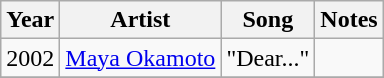<table class="wikitable sortable">
<tr>
<th>Year</th>
<th>Artist</th>
<th>Song</th>
<th class="unsortable">Notes</th>
</tr>
<tr>
<td>2002</td>
<td><a href='#'>Maya Okamoto</a></td>
<td>"Dear..."</td>
<td></td>
</tr>
<tr>
</tr>
</table>
